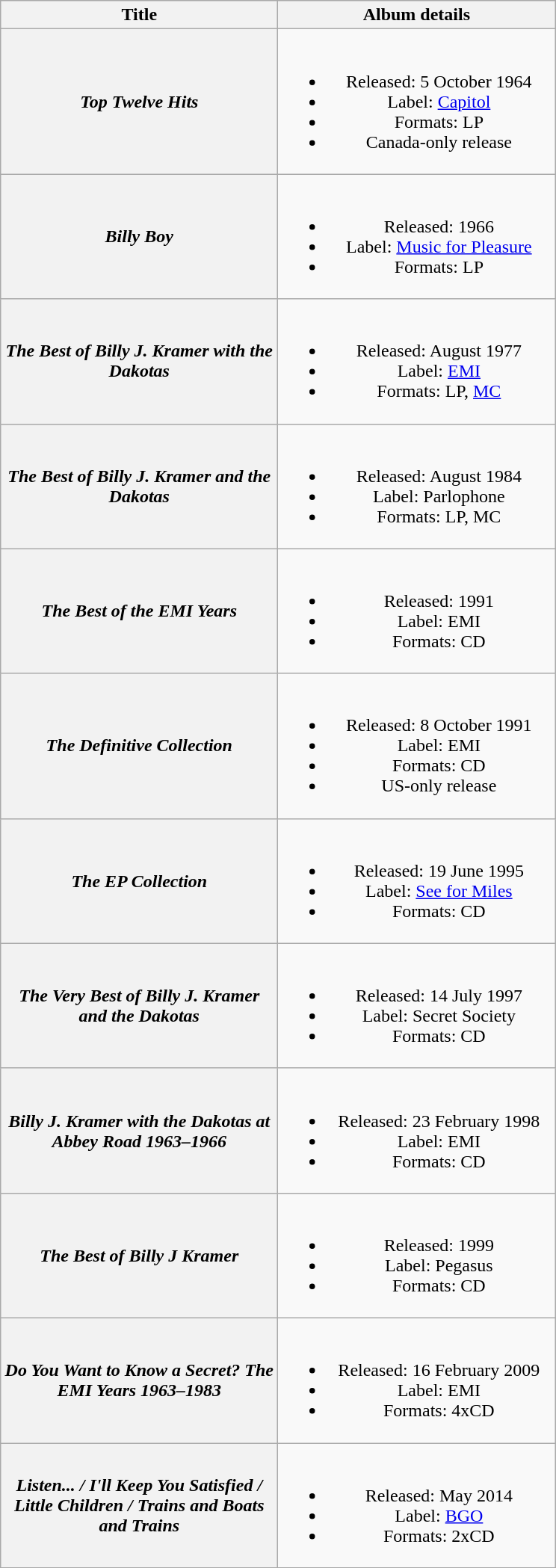<table class="wikitable plainrowheaders" style="text-align:center;">
<tr>
<th scope="col" style="width:15em;">Title</th>
<th scope="col" style="width:15em;">Album details</th>
</tr>
<tr>
<th scope="row"><em>Top Twelve Hits</em></th>
<td><br><ul><li>Released: 5 October 1964</li><li>Label: <a href='#'>Capitol</a></li><li>Formats: LP</li><li>Canada-only release</li></ul></td>
</tr>
<tr>
<th scope="row"><em>Billy Boy</em></th>
<td><br><ul><li>Released: 1966</li><li>Label: <a href='#'>Music for Pleasure</a></li><li>Formats: LP</li></ul></td>
</tr>
<tr>
<th scope="row"><em>The Best of Billy J. Kramer with the Dakotas</em></th>
<td><br><ul><li>Released: August 1977</li><li>Label: <a href='#'>EMI</a></li><li>Formats: LP, <a href='#'>MC</a></li></ul></td>
</tr>
<tr>
<th scope="row"><em>The Best of Billy J. Kramer and the Dakotas</em></th>
<td><br><ul><li>Released: August 1984</li><li>Label: Parlophone</li><li>Formats: LP, MC</li></ul></td>
</tr>
<tr>
<th scope="row"><em>The Best of the EMI Years</em></th>
<td><br><ul><li>Released: 1991</li><li>Label: EMI</li><li>Formats: CD</li></ul></td>
</tr>
<tr>
<th scope="row"><em>The Definitive Collection</em></th>
<td><br><ul><li>Released: 8 October 1991</li><li>Label: EMI</li><li>Formats: CD</li><li>US-only release</li></ul></td>
</tr>
<tr>
<th scope="row"><em>The EP Collection</em></th>
<td><br><ul><li>Released: 19 June 1995</li><li>Label: <a href='#'>See for Miles</a></li><li>Formats: CD</li></ul></td>
</tr>
<tr>
<th scope="row"><em>The Very Best of Billy J. Kramer and the Dakotas</em></th>
<td><br><ul><li>Released: 14 July 1997</li><li>Label: Secret Society</li><li>Formats: CD</li></ul></td>
</tr>
<tr>
<th scope="row"><em>Billy J. Kramer with the Dakotas at Abbey Road 1963–1966</em></th>
<td><br><ul><li>Released: 23 February 1998</li><li>Label: EMI</li><li>Formats: CD</li></ul></td>
</tr>
<tr>
<th scope="row"><em>The Best of Billy J Kramer</em></th>
<td><br><ul><li>Released: 1999</li><li>Label: Pegasus</li><li>Formats: CD</li></ul></td>
</tr>
<tr>
<th scope="row"><em>Do You Want to Know a Secret? The EMI Years 1963–1983</em></th>
<td><br><ul><li>Released: 16 February 2009</li><li>Label: EMI</li><li>Formats: 4xCD</li></ul></td>
</tr>
<tr>
<th scope="row"><em>Listen... / I'll Keep You Satisfied / Little Children / Trains and Boats and Trains</em></th>
<td><br><ul><li>Released: May 2014</li><li>Label: <a href='#'>BGO</a></li><li>Formats: 2xCD</li></ul></td>
</tr>
</table>
